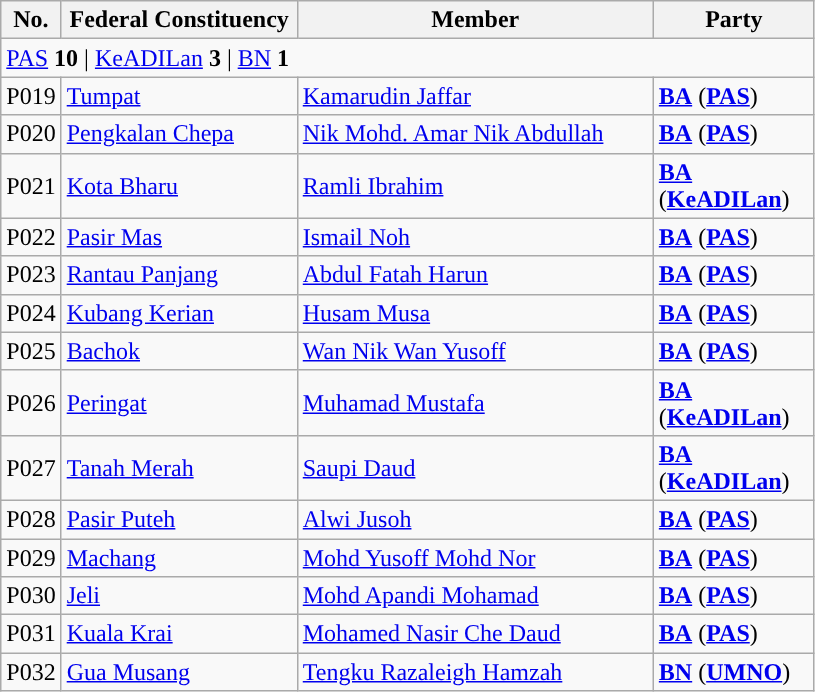<table class="wikitable sortable">
<tr>
<th style="width:30px;">No.</th>
<th style="width:150px;">Federal Constituency</th>
<th style="width:230px;">Member</th>
<th style="width:100px;">Party</th>
</tr>
<tr>
<td colspan="4"><a href='#'>PAS</a> <strong>10</strong> | <a href='#'>KeADILan</a> <strong>3</strong> | <a href='#'>BN</a> <strong>1</strong></td>
</tr>
<tr>
<td>P019</td>
<td><a href='#'>Tumpat</a></td>
<td><a href='#'>Kamarudin Jaffar</a></td>
<td><strong><a href='#'>BA</a></strong> (<strong><a href='#'>PAS</a></strong>)</td>
</tr>
<tr>
<td>P020</td>
<td><a href='#'>Pengkalan Chepa</a></td>
<td><a href='#'>Nik Mohd. Amar Nik Abdullah</a></td>
<td><strong><a href='#'>BA</a></strong> (<strong><a href='#'>PAS</a></strong>)</td>
</tr>
<tr>
<td>P021</td>
<td><a href='#'>Kota Bharu</a></td>
<td><a href='#'>Ramli Ibrahim</a></td>
<td><strong><a href='#'>BA</a></strong> (<strong><a href='#'>KeADILan</a></strong>)</td>
</tr>
<tr>
<td>P022</td>
<td><a href='#'>Pasir Mas</a></td>
<td><a href='#'>Ismail Noh</a></td>
<td><strong><a href='#'>BA</a></strong> (<strong><a href='#'>PAS</a></strong>)</td>
</tr>
<tr>
<td>P023</td>
<td><a href='#'>Rantau Panjang</a></td>
<td><a href='#'>Abdul Fatah Harun</a></td>
<td><strong><a href='#'>BA</a></strong> (<strong><a href='#'>PAS</a></strong>)</td>
</tr>
<tr>
<td>P024</td>
<td><a href='#'>Kubang Kerian</a></td>
<td><a href='#'>Husam Musa</a></td>
<td><strong><a href='#'>BA</a></strong> (<strong><a href='#'>PAS</a></strong>)</td>
</tr>
<tr>
<td>P025</td>
<td><a href='#'>Bachok</a></td>
<td><a href='#'>Wan Nik Wan Yusoff</a></td>
<td><strong><a href='#'>BA</a></strong> (<strong><a href='#'>PAS</a></strong>)</td>
</tr>
<tr>
<td>P026</td>
<td><a href='#'>Peringat</a></td>
<td><a href='#'>Muhamad Mustafa</a></td>
<td><strong><a href='#'>BA</a></strong> (<strong><a href='#'>KeADILan</a></strong>)</td>
</tr>
<tr>
<td>P027</td>
<td><a href='#'>Tanah Merah</a></td>
<td><a href='#'>Saupi Daud</a></td>
<td><strong><a href='#'>BA</a></strong> (<strong><a href='#'>KeADILan</a></strong>)</td>
</tr>
<tr>
<td>P028</td>
<td><a href='#'>Pasir Puteh</a></td>
<td><a href='#'>Alwi Jusoh</a></td>
<td><strong><a href='#'>BA</a></strong> (<strong><a href='#'>PAS</a></strong>)</td>
</tr>
<tr>
<td>P029</td>
<td><a href='#'>Machang</a></td>
<td><a href='#'>Mohd Yusoff Mohd Nor</a></td>
<td><strong><a href='#'>BA</a></strong> (<strong><a href='#'>PAS</a></strong>)</td>
</tr>
<tr>
<td>P030</td>
<td><a href='#'>Jeli</a></td>
<td><a href='#'>Mohd Apandi Mohamad</a></td>
<td><strong><a href='#'>BA</a></strong> (<strong><a href='#'>PAS</a></strong>)</td>
</tr>
<tr>
<td>P031</td>
<td><a href='#'>Kuala Krai</a></td>
<td><a href='#'>Mohamed Nasir Che Daud</a></td>
<td><strong><a href='#'>BA</a></strong> (<strong><a href='#'>PAS</a></strong>)</td>
</tr>
<tr>
<td>P032</td>
<td><a href='#'>Gua Musang</a></td>
<td><a href='#'>Tengku Razaleigh Hamzah</a></td>
<td><strong><a href='#'>BN</a></strong> (<strong><a href='#'>UMNO</a></strong>)</td>
</tr>
</table>
